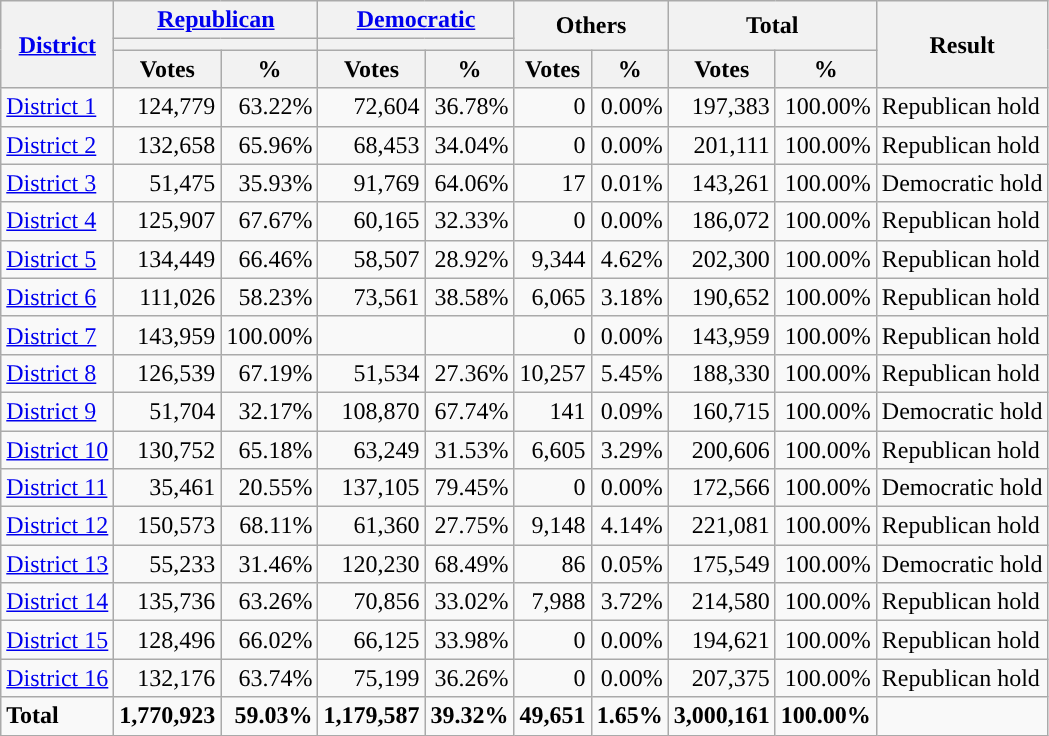<table class="wikitable plainrowheaders sortable" style="font-size:100%; text-align:right;">
<tr>
<th scope=col rowspan=3><a href='#'>District</a></th>
<th scope=col colspan=2><a href='#'>Republican</a></th>
<th scope=col colspan=2><a href='#'>Democratic</a></th>
<th scope=col colspan=2 rowspan=2>Others</th>
<th scope=col colspan=2 rowspan=2>Total</th>
<th scope=col rowspan=3>Result</th>
</tr>
<tr>
<th scope=col colspan=2 style="background:"></th>
<th scope=col colspan=2 style="background:"></th>
</tr>
<tr>
<th scope=col data-sort-type="number">Votes</th>
<th scope=col data-sort-type="number">%</th>
<th scope=col data-sort-type="number">Votes</th>
<th scope=col data-sort-type="number">%</th>
<th scope=col data-sort-type="number">Votes</th>
<th scope=col data-sort-type="number">%</th>
<th scope=col data-sort-type="number">Votes</th>
<th scope=col data-sort-type="number">%</th>
</tr>
<tr>
<td align=left><a href='#'>District 1</a></td>
<td>124,779</td>
<td>63.22%</td>
<td>72,604</td>
<td>36.78%</td>
<td>0</td>
<td>0.00%</td>
<td>197,383</td>
<td>100.00%</td>
<td align=left>Republican hold</td>
</tr>
<tr>
<td align=left><a href='#'>District 2</a></td>
<td>132,658</td>
<td>65.96%</td>
<td>68,453</td>
<td>34.04%</td>
<td>0</td>
<td>0.00%</td>
<td>201,111</td>
<td>100.00%</td>
<td align=left>Republican hold</td>
</tr>
<tr>
<td align=left><a href='#'>District 3</a></td>
<td>51,475</td>
<td>35.93%</td>
<td>91,769</td>
<td>64.06%</td>
<td>17</td>
<td>0.01%</td>
<td>143,261</td>
<td>100.00%</td>
<td align=left>Democratic hold</td>
</tr>
<tr>
<td align=left><a href='#'>District 4</a></td>
<td>125,907</td>
<td>67.67%</td>
<td>60,165</td>
<td>32.33%</td>
<td>0</td>
<td>0.00%</td>
<td>186,072</td>
<td>100.00%</td>
<td align=left>Republican hold</td>
</tr>
<tr>
<td align=left><a href='#'>District 5</a></td>
<td>134,449</td>
<td>66.46%</td>
<td>58,507</td>
<td>28.92%</td>
<td>9,344</td>
<td>4.62%</td>
<td>202,300</td>
<td>100.00%</td>
<td align=left>Republican hold</td>
</tr>
<tr>
<td align=left><a href='#'>District 6</a></td>
<td>111,026</td>
<td>58.23%</td>
<td>73,561</td>
<td>38.58%</td>
<td>6,065</td>
<td>3.18%</td>
<td>190,652</td>
<td>100.00%</td>
<td align=left>Republican hold</td>
</tr>
<tr>
<td align=left><a href='#'>District 7</a></td>
<td>143,959</td>
<td>100.00%</td>
<td></td>
<td></td>
<td>0</td>
<td>0.00%</td>
<td>143,959</td>
<td>100.00%</td>
<td align=left>Republican hold</td>
</tr>
<tr>
<td align=left><a href='#'>District 8</a></td>
<td>126,539</td>
<td>67.19%</td>
<td>51,534</td>
<td>27.36%</td>
<td>10,257</td>
<td>5.45%</td>
<td>188,330</td>
<td>100.00%</td>
<td align=left>Republican hold</td>
</tr>
<tr>
<td align=left><a href='#'>District 9</a></td>
<td>51,704</td>
<td>32.17%</td>
<td>108,870</td>
<td>67.74%</td>
<td>141</td>
<td>0.09%</td>
<td>160,715</td>
<td>100.00%</td>
<td align=left>Democratic hold</td>
</tr>
<tr>
<td align=left><a href='#'>District 10</a></td>
<td>130,752</td>
<td>65.18%</td>
<td>63,249</td>
<td>31.53%</td>
<td>6,605</td>
<td>3.29%</td>
<td>200,606</td>
<td>100.00%</td>
<td align=left>Republican hold</td>
</tr>
<tr>
<td align=left><a href='#'>District 11</a></td>
<td>35,461</td>
<td>20.55%</td>
<td>137,105</td>
<td>79.45%</td>
<td>0</td>
<td>0.00%</td>
<td>172,566</td>
<td>100.00%</td>
<td align=left>Democratic hold</td>
</tr>
<tr>
<td align=left><a href='#'>District 12</a></td>
<td>150,573</td>
<td>68.11%</td>
<td>61,360</td>
<td>27.75%</td>
<td>9,148</td>
<td>4.14%</td>
<td>221,081</td>
<td>100.00%</td>
<td align=left>Republican hold</td>
</tr>
<tr>
<td align=left><a href='#'>District 13</a></td>
<td>55,233</td>
<td>31.46%</td>
<td>120,230</td>
<td>68.49%</td>
<td>86</td>
<td>0.05%</td>
<td>175,549</td>
<td>100.00%</td>
<td align=left>Democratic hold</td>
</tr>
<tr>
<td align=left><a href='#'>District 14</a></td>
<td>135,736</td>
<td>63.26%</td>
<td>70,856</td>
<td>33.02%</td>
<td>7,988</td>
<td>3.72%</td>
<td>214,580</td>
<td>100.00%</td>
<td align=left>Republican hold</td>
</tr>
<tr>
<td align=left><a href='#'>District 15</a></td>
<td>128,496</td>
<td>66.02%</td>
<td>66,125</td>
<td>33.98%</td>
<td>0</td>
<td>0.00%</td>
<td>194,621</td>
<td>100.00%</td>
<td align=left>Republican hold</td>
</tr>
<tr>
<td align=left><a href='#'>District 16</a></td>
<td>132,176</td>
<td>63.74%</td>
<td>75,199</td>
<td>36.26%</td>
<td>0</td>
<td>0.00%</td>
<td>207,375</td>
<td>100.00%</td>
<td align=left>Republican hold</td>
</tr>
<tr class="sortbottom" style="font-weight:bold">
<td align=left>Total</td>
<td>1,770,923</td>
<td>59.03%</td>
<td>1,179,587</td>
<td>39.32%</td>
<td>49,651</td>
<td>1.65%</td>
<td>3,000,161</td>
<td>100.00%</td>
<td></td>
</tr>
</table>
